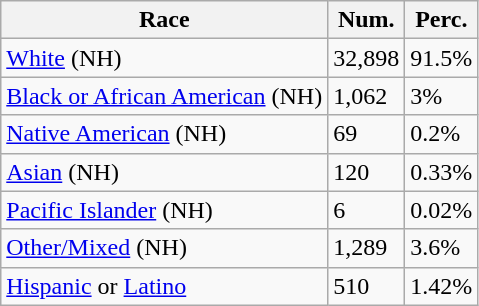<table class="wikitable">
<tr>
<th>Race</th>
<th>Num.</th>
<th>Perc.</th>
</tr>
<tr>
<td><a href='#'>White</a> (NH)</td>
<td>32,898</td>
<td>91.5%</td>
</tr>
<tr>
<td><a href='#'>Black or African American</a> (NH)</td>
<td>1,062</td>
<td>3%</td>
</tr>
<tr>
<td><a href='#'>Native American</a> (NH)</td>
<td>69</td>
<td>0.2%</td>
</tr>
<tr>
<td><a href='#'>Asian</a> (NH)</td>
<td>120</td>
<td>0.33%</td>
</tr>
<tr>
<td><a href='#'>Pacific Islander</a> (NH)</td>
<td>6</td>
<td>0.02%</td>
</tr>
<tr>
<td><a href='#'>Other/Mixed</a> (NH)</td>
<td>1,289</td>
<td>3.6%</td>
</tr>
<tr>
<td><a href='#'>Hispanic</a> or <a href='#'>Latino</a></td>
<td>510</td>
<td>1.42%</td>
</tr>
</table>
